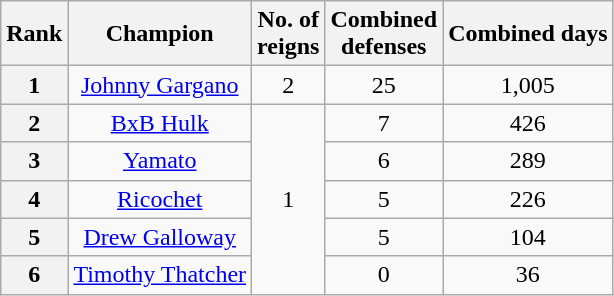<table class="wikitable sortable" style="text-align: center">
<tr>
<th>Rank</th>
<th>Champion</th>
<th>No. of<br>reigns</th>
<th>Combined<br>defenses</th>
<th>Combined days</th>
</tr>
<tr>
<th>1</th>
<td><a href='#'>Johnny Gargano</a></td>
<td>2</td>
<td>25</td>
<td>1,005</td>
</tr>
<tr>
<th>2</th>
<td><a href='#'>BxB Hulk</a></td>
<td rowspan=5>1</td>
<td>7</td>
<td>426</td>
</tr>
<tr>
<th>3</th>
<td><a href='#'>Yamato</a></td>
<td>6</td>
<td>289</td>
</tr>
<tr>
<th>4</th>
<td><a href='#'>Ricochet</a></td>
<td>5</td>
<td>226</td>
</tr>
<tr>
<th>5</th>
<td><a href='#'>Drew Galloway</a></td>
<td>5</td>
<td>104</td>
</tr>
<tr>
<th>6</th>
<td><a href='#'>Timothy Thatcher</a></td>
<td>0</td>
<td>36</td>
</tr>
</table>
